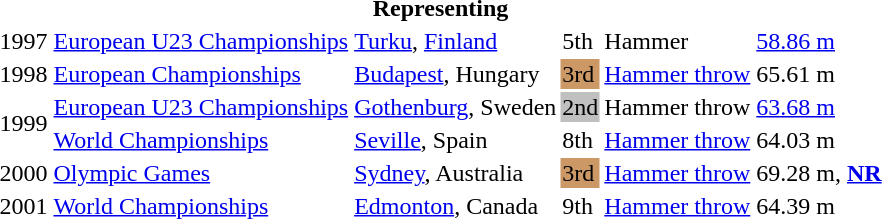<table>
<tr>
<th colspan="6">Representing </th>
</tr>
<tr>
<td>1997</td>
<td><a href='#'>European U23 Championships</a></td>
<td><a href='#'>Turku</a>, <a href='#'>Finland</a></td>
<td>5th</td>
<td>Hammer</td>
<td><a href='#'>58.86 m</a></td>
</tr>
<tr>
<td>1998</td>
<td><a href='#'>European Championships</a></td>
<td><a href='#'>Budapest</a>, Hungary</td>
<td style="background:#cc9966">3rd</td>
<td><a href='#'>Hammer throw</a></td>
<td>65.61 m</td>
</tr>
<tr>
<td rowspan="2">1999</td>
<td><a href='#'>European U23 Championships</a></td>
<td><a href='#'>Gothenburg</a>, Sweden</td>
<td style="background:silver">2nd</td>
<td>Hammer throw</td>
<td><a href='#'>63.68 m</a></td>
</tr>
<tr>
<td><a href='#'>World Championships</a></td>
<td><a href='#'>Seville</a>, Spain</td>
<td>8th</td>
<td><a href='#'>Hammer throw</a></td>
<td>64.03 m</td>
</tr>
<tr>
<td>2000</td>
<td><a href='#'>Olympic Games</a></td>
<td><a href='#'>Sydney</a>, Australia</td>
<td style="background:#cc9966">3rd</td>
<td><a href='#'>Hammer throw</a></td>
<td>69.28 m, <strong><a href='#'>NR</a></strong></td>
</tr>
<tr>
<td>2001</td>
<td><a href='#'>World Championships</a></td>
<td><a href='#'>Edmonton</a>, Canada</td>
<td>9th</td>
<td><a href='#'>Hammer throw</a></td>
<td>64.39 m</td>
</tr>
</table>
